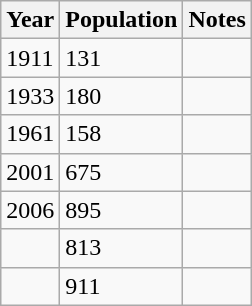<table class="wikitable floatleft">
<tr>
<th>Year</th>
<th>Population</th>
<th>Notes</th>
</tr>
<tr>
<td>1911</td>
<td>131</td>
<td></td>
</tr>
<tr>
<td>1933</td>
<td>180</td>
<td></td>
</tr>
<tr>
<td>1961</td>
<td>158</td>
<td></td>
</tr>
<tr>
<td>2001</td>
<td>675</td>
<td></td>
</tr>
<tr>
<td>2006</td>
<td>895</td>
<td></td>
</tr>
<tr>
<td></td>
<td>813</td>
<td></td>
</tr>
<tr>
<td></td>
<td>911</td>
<td></td>
</tr>
</table>
